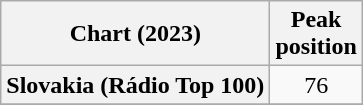<table class="wikitable plainrowheaders" style="text-align:center">
<tr>
<th scope="col">Chart (2023)</th>
<th scope="col">Peak<br>position</th>
</tr>
<tr>
<th scope="row">Slovakia (Rádio Top 100)</th>
<td>76</td>
</tr>
<tr>
</tr>
</table>
